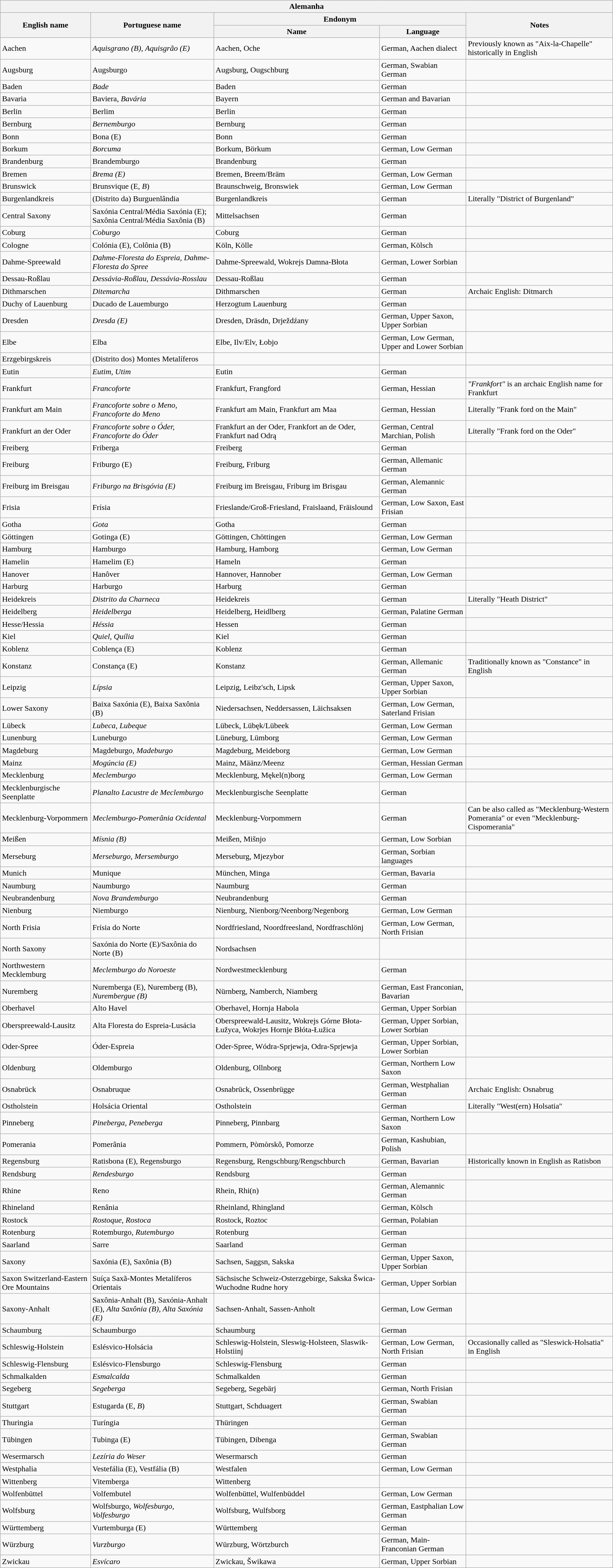<table class="wikitable sortable">
<tr>
<th colspan="5"> Alemanha</th>
</tr>
<tr>
<th rowspan="2">English name</th>
<th rowspan="2">Portuguese name</th>
<th colspan="2">Endonym</th>
<th rowspan="2">Notes</th>
</tr>
<tr>
<th>Name</th>
<th>Language</th>
</tr>
<tr>
<td>Aachen</td>
<td><em>Aquisgrano (B)</em>, <em>Aquisgrão (E)</em></td>
<td>Aachen, Oche</td>
<td>German, Aachen dialect</td>
<td>Previously known as "Aix-la-Chapelle" historically in English</td>
</tr>
<tr>
<td>Augsburg</td>
<td>Augsburgo</td>
<td>Augsburg, Ougschburg</td>
<td>German, Swabian German</td>
<td></td>
</tr>
<tr>
<td>Baden</td>
<td><em>Bade</em></td>
<td>Baden</td>
<td>German</td>
<td></td>
</tr>
<tr>
<td>Bavaria</td>
<td>Baviera, <em>Bavária</em></td>
<td>Bayern</td>
<td>German and Bavarian</td>
<td></td>
</tr>
<tr>
<td>Berlin</td>
<td>Berlim</td>
<td>Berlin</td>
<td>German</td>
<td></td>
</tr>
<tr>
<td>Bernburg</td>
<td><em>Bernemburgo</em></td>
<td>Bernburg</td>
<td>German</td>
<td></td>
</tr>
<tr>
<td>Bonn</td>
<td>Bona (E)</td>
<td>Bonn</td>
<td>German</td>
<td></td>
</tr>
<tr>
<td>Borkum</td>
<td><em>Borcuma</em></td>
<td>Borkum, Börkum</td>
<td>German, Low German</td>
<td></td>
</tr>
<tr>
<td>Brandenburg</td>
<td>Brandemburgo</td>
<td>Brandenburg</td>
<td>German</td>
<td></td>
</tr>
<tr>
<td>Bremen</td>
<td><em>Brema (E)</em></td>
<td>Bremen, Breem/Bräm</td>
<td>German, Low German</td>
<td></td>
</tr>
<tr>
<td>Brunswick</td>
<td>Brunsvique (E, <em>B</em>)</td>
<td>Braunschweig, Bronswiek</td>
<td>German, Low German</td>
<td></td>
</tr>
<tr>
<td>Burgenlandkreis</td>
<td>(Distrito da) Burguenlândia</td>
<td>Burgenlandkreis</td>
<td>German</td>
<td>Literally "District of Burgenland"</td>
</tr>
<tr>
<td>Central Saxony</td>
<td>Saxónia Central/Média Saxónia (E); Saxônia Central/Média Saxônia (B)</td>
<td>Mittelsachsen</td>
<td>German</td>
<td></td>
</tr>
<tr>
<td>Coburg</td>
<td><em>Coburgo</em></td>
<td>Coburg</td>
<td>German</td>
<td></td>
</tr>
<tr>
<td>Cologne</td>
<td>Colónia (E), Colônia (B)</td>
<td>Köln, Kölle</td>
<td>German, Kölsch</td>
<td></td>
</tr>
<tr>
<td>Dahme-Spreewald</td>
<td><em>Dahme-Floresta do Espreia, Dahme-Floresta do Spree</em></td>
<td>Dahme-Spreewald, Wokrejs Damna-Błota</td>
<td>German, Lower Sorbian</td>
<td></td>
</tr>
<tr>
<td>Dessau-Roßlau</td>
<td><em>Dessávia-Roßlau, Dessávia-Rosslau</em></td>
<td>Dessau-Roßlau</td>
<td>German</td>
<td></td>
</tr>
<tr>
<td>Dithmarschen</td>
<td><em>Ditemarcha</em></td>
<td>Dithmarschen</td>
<td>German</td>
<td>Archaic English: Ditmarch</td>
</tr>
<tr>
<td>Duchy of Lauenburg</td>
<td>Ducado de Lauemburgo</td>
<td>Herzogtum Lauenburg</td>
<td>German</td>
<td></td>
</tr>
<tr>
<td>Dresden</td>
<td><em>Dresda (E)</em></td>
<td>Dresden, Dräsdn, Drježdźany</td>
<td>German, Upper Saxon, Upper Sorbian</td>
<td></td>
</tr>
<tr>
<td>Elbe</td>
<td>Elba</td>
<td>Elbe, Ilv/Elv, Łobjo</td>
<td>German, Low German, Upper and Lower Sorbian</td>
<td></td>
</tr>
<tr>
<td>Erzgebirgskreis</td>
<td>(Distrito dos) Montes Metalíferos</td>
<td></td>
<td></td>
<td></td>
</tr>
<tr>
<td>Eutin</td>
<td><em>Eutim, Utim</em></td>
<td>Eutin</td>
<td>German</td>
<td></td>
</tr>
<tr>
<td>Frankfurt</td>
<td><em>Francoforte</em></td>
<td>Frankfurt, Frangford</td>
<td>German, Hessian</td>
<td><em>"Frankfort"</em> is an archaic English name for Frankfurt</td>
</tr>
<tr>
<td>Frankfurt am Main</td>
<td><em>Francoforte sobre o Meno, Francoforte do Meno</em></td>
<td>Frankfurt am Main, Frankfurt am Maa</td>
<td>German, Hessian</td>
<td>Literally "Frank ford on the Main"</td>
</tr>
<tr>
<td>Frankfurt an der Oder</td>
<td><em>Francoforte sobre o Óder, Francoforte do Óder</em></td>
<td>Frankfurt an der Oder, Frankfort an de Oder, Frankfurt nad Odrą</td>
<td>German, Central Marchian, Polish</td>
<td>Literally "Frank ford on the Oder"</td>
</tr>
<tr>
<td>Freiberg</td>
<td>Friberga</td>
<td>Freiberg</td>
<td>German</td>
<td></td>
</tr>
<tr>
<td>Freiburg</td>
<td>Friburgo (E)</td>
<td>Freiburg, Friburg</td>
<td>German, Allemanic German</td>
<td></td>
</tr>
<tr>
<td>Freiburg im Breisgau</td>
<td><em>Friburgo na Brisgóvia (E)</em></td>
<td>Freiburg im Breisgau, Friburg im Brisgau</td>
<td>German, Alemannic German</td>
<td></td>
</tr>
<tr>
<td>Frisia</td>
<td>Frísia</td>
<td>Frieslande/Groß-Friesland, Fraislaand, Fräislound</td>
<td>German, Low Saxon, East Frisian</td>
<td></td>
</tr>
<tr>
<td>Gotha</td>
<td><em>Gota</em></td>
<td>Gotha</td>
<td>German</td>
<td></td>
</tr>
<tr>
<td>Göttingen</td>
<td>Gotinga (E)</td>
<td>Göttingen, Chöttingen</td>
<td>German, Low German</td>
<td></td>
</tr>
<tr>
<td>Hamburg</td>
<td>Hamburgo</td>
<td>Hamburg, Hamborg</td>
<td>German, Low German</td>
<td></td>
</tr>
<tr>
<td>Hamelin</td>
<td>Hamelim (E)</td>
<td>Hameln</td>
<td>German</td>
<td></td>
</tr>
<tr>
<td>Hanover</td>
<td>Hanôver</td>
<td>Hannover, Hannober</td>
<td>German, Low German</td>
<td></td>
</tr>
<tr>
<td>Harburg</td>
<td>Harburgo</td>
<td>Harburg</td>
<td>German</td>
<td></td>
</tr>
<tr>
<td>Heidekreis</td>
<td><em>Distrito da Charneca</em></td>
<td>Heidekreis</td>
<td>German</td>
<td>Literally "Heath District"</td>
</tr>
<tr>
<td>Heidelberg</td>
<td><em>Heidelberga</em></td>
<td>Heidelberg, Heidlberg</td>
<td>German, Palatine German</td>
<td></td>
</tr>
<tr>
<td>Hesse/Hessia</td>
<td><em>Héssia</em></td>
<td>Hessen</td>
<td>German</td>
<td></td>
</tr>
<tr>
<td>Kiel</td>
<td><em>Quiel, Quília</em></td>
<td>Kiel</td>
<td>German</td>
<td></td>
</tr>
<tr>
<td>Koblenz</td>
<td>Coblença (E)</td>
<td>Koblenz</td>
<td>German</td>
<td></td>
</tr>
<tr>
<td>Konstanz</td>
<td>Constança (E)</td>
<td>Konstanz</td>
<td>German, Allemanic German</td>
<td>Traditionally known as "Constance" in English</td>
</tr>
<tr>
<td>Leipzig</td>
<td><em>Lípsia</em></td>
<td>Leipzig, Leibz'sch, Lipsk</td>
<td>German, Upper Saxon, Upper Sorbian</td>
<td></td>
</tr>
<tr>
<td>Lower Saxony</td>
<td>Baixa Saxónia (E), Baixa Saxônia (B)</td>
<td>Niedersachsen, Neddersassen, Läichsaksen</td>
<td>German, Low German, Saterland Frisian</td>
<td></td>
</tr>
<tr>
<td>Lübeck</td>
<td><em>Lubeca, Lubeque</em></td>
<td>Lübeck, Lübęk/Lübeek</td>
<td>German, Low German</td>
<td></td>
</tr>
<tr>
<td>Lunenburg</td>
<td>Luneburgo</td>
<td>Lüneburg, Lümborg</td>
<td>German, Low German</td>
<td></td>
</tr>
<tr>
<td>Magdeburg</td>
<td>Magdeburgo, <em>Madeburgo</em></td>
<td>Magdeburg, Meideborg</td>
<td>German, Low German</td>
<td></td>
</tr>
<tr>
<td>Mainz</td>
<td><em>Mogúncia (E)</em></td>
<td>Mainz, Määnz/Meenz</td>
<td>German, Hessian German</td>
<td></td>
</tr>
<tr>
<td>Mecklenburg</td>
<td><em>Meclemburgo</em></td>
<td>Mecklenburg, Mękel(n)borg</td>
<td>German, Low German</td>
<td></td>
</tr>
<tr>
<td>Mecklenburgische Seenplatte</td>
<td><em>Planalto Lacustre de Meclemburgo</em></td>
<td>Mecklenburgische Seenplatte</td>
<td>German</td>
<td></td>
</tr>
<tr>
<td>Mecklenburg-Vorpommern</td>
<td><em>Meclemburgo-Pomerânia Ocidental</em></td>
<td>Mecklenburg-Vorpommern</td>
<td>German</td>
<td>Can be also called as "Mecklenburg-Western Pomerania" or even "Mecklenburg-Cispomerania"</td>
</tr>
<tr>
<td>Meißen</td>
<td><em>Mísnia (B)</em></td>
<td>Meißen, Mišnjo</td>
<td>German, Low Sorbian</td>
<td></td>
</tr>
<tr>
<td>Merseburg</td>
<td><em>Merseburgo, Mersemburgo</em></td>
<td>Merseburg, Mjezybor</td>
<td>German, Sorbian languages</td>
<td></td>
</tr>
<tr>
<td>Munich</td>
<td>Munique</td>
<td>München, Minga</td>
<td>German, Bavaria</td>
<td></td>
</tr>
<tr>
<td>Naumburg</td>
<td>Naumburgo</td>
<td>Naumburg</td>
<td>German</td>
<td></td>
</tr>
<tr>
<td>Neubrandenburg</td>
<td><em>Nova Brandemburgo</em></td>
<td>Neubrandenburg</td>
<td>German</td>
<td></td>
</tr>
<tr>
<td>Nienburg</td>
<td>Niemburgo</td>
<td>Nienburg, Nienborg/Neenborg/Negenborg</td>
<td>German, Low German</td>
<td></td>
</tr>
<tr>
<td>North Frisia</td>
<td>Frísia do Norte</td>
<td>Nordfriesland, Noordfreesland, Nordfraschlönj</td>
<td>German, Low German, North Frisian</td>
<td></td>
</tr>
<tr>
<td>North Saxony</td>
<td>Saxónia do Norte (E)/Saxônia do Norte (B)</td>
<td>Nordsachsen</td>
<td></td>
<td></td>
</tr>
<tr>
<td>Northwestern Mecklemburg</td>
<td><em>Meclemburgo do Noroeste</em></td>
<td>Nordwestmecklenburg</td>
<td>German</td>
<td></td>
</tr>
<tr>
<td>Nuremberg</td>
<td>Nuremberga (E), Nuremberg (B), <em>Nurembergue (B)</em></td>
<td>Nürnberg, Namberch, Niamberg</td>
<td>German, East Franconian, Bavarian</td>
<td></td>
</tr>
<tr>
<td>Oberhavel</td>
<td>Alto Havel</td>
<td>Oberhavel, Hornja Habola</td>
<td>German, Upper Sorbian</td>
<td></td>
</tr>
<tr>
<td>Oberspreewald-Lausitz</td>
<td>Alta Floresta do Espreia-Lusácia</td>
<td>Oberspreewald-Lausitz, Wokrejs Górne Błota-Łužyca, Wokrjes Hornje Błóta-Łužica</td>
<td>German, Upper Sorbian, Lower Sorbian</td>
<td></td>
</tr>
<tr>
<td>Oder-Spree</td>
<td>Óder-Espreia</td>
<td>Oder-Spree, Wódra-Sprjewja, Odra-Sprjewja</td>
<td>German, Upper Sorbian, Lower Sorbian</td>
<td></td>
</tr>
<tr>
<td>Oldenburg</td>
<td>Oldemburgo</td>
<td>Oldenburg, Ollnborg</td>
<td>German, Northern Low Saxon</td>
<td></td>
</tr>
<tr>
<td>Osnabrück</td>
<td>Osnabruque</td>
<td>Osnabrück, Ossenbrügge</td>
<td>German, Westphalian German</td>
<td>Archaic English: Osnabrug</td>
</tr>
<tr>
<td>Ostholstein</td>
<td>Holsácia Oriental</td>
<td>Ostholstein</td>
<td>German</td>
<td>Literally "West(ern) Holsatia"</td>
</tr>
<tr>
<td>Pinneberg</td>
<td><em>Pineberga, Peneberga</em></td>
<td>Pinneberg, Pinnbarg</td>
<td>German, Northern Low Saxon</td>
<td></td>
</tr>
<tr>
<td>Pomerania</td>
<td>Pomerânia</td>
<td>Pommern, Pòmòrskô, Pomorze</td>
<td>German, Kashubian, Polish</td>
<td></td>
</tr>
<tr>
<td>Regensburg</td>
<td>Ratisbona (E), Regensburgo</td>
<td>Regensburg, Rengschburg/Rengschburch</td>
<td>German, Bavarian</td>
<td>Historically known in English as Ratisbon</td>
</tr>
<tr>
<td>Rendsburg</td>
<td><em>Rendesburgo</em></td>
<td>Rendsburg</td>
<td>German</td>
<td></td>
</tr>
<tr>
<td>Rhine</td>
<td>Reno</td>
<td>Rhein, Rhi(n)</td>
<td>German, Alemannic German</td>
<td></td>
</tr>
<tr>
<td>Rhineland</td>
<td>Renânia</td>
<td>Rheinland, Rhingland</td>
<td>German, Kölsch</td>
<td></td>
</tr>
<tr>
<td>Rostock</td>
<td><em>Rostoque, Rostoca</em></td>
<td>Rostock, Roztoc</td>
<td>German, Polabian</td>
<td></td>
</tr>
<tr>
<td>Rotenburg</td>
<td>Rotemburgo, <em>Rutemburgo</em></td>
<td>Rotenburg</td>
<td>German</td>
<td></td>
</tr>
<tr>
<td>Saarland</td>
<td>Sarre</td>
<td>Saarland</td>
<td>German</td>
<td></td>
</tr>
<tr>
<td>Saxony</td>
<td>Saxónia (E), Saxônia (B)</td>
<td>Sachsen, Saggsn, Sakska</td>
<td>German, Upper Saxon, Upper Sorbian</td>
<td></td>
</tr>
<tr>
<td>Saxon Switzerland-Eastern Ore Mountains</td>
<td>Suíça Saxã-Montes Metalíferos Orientais</td>
<td>Sächsische Schweiz-Osterzgebirge, Sakska Šwica-Wuchodne Rudne hory</td>
<td>German, Upper Sorbian</td>
<td></td>
</tr>
<tr>
<td>Saxony-Anhalt</td>
<td>Saxônia-Anhalt (B), Saxónia-Anhalt (E), <em>Alta Saxônia (B), Alta Saxónia (E)</em></td>
<td>Sachsen-Anhalt, Sassen-Anholt</td>
<td>German, Low German</td>
<td></td>
</tr>
<tr>
<td>Schaumburg</td>
<td>Schaumburgo</td>
<td>Schaumburg</td>
<td>German</td>
<td></td>
</tr>
<tr>
<td>Schleswig-Holstein</td>
<td>Eslésvico-Holsácia</td>
<td>Schleswig-Holstein, Sleswig-Holsteen, Slaswik-Holstiinj</td>
<td>German, Low German, North Frisian</td>
<td>Occasionally called as "Sleswick-Holsatia" in English</td>
</tr>
<tr>
<td>Schleswig-Flensburg</td>
<td>Eslésvico-Flensburgo</td>
<td>Schleswig-Flensburg</td>
<td>German</td>
<td></td>
</tr>
<tr>
<td>Schmalkalden</td>
<td><em>Esmalcalda</em></td>
<td>Schmalkalden</td>
<td>German</td>
<td></td>
</tr>
<tr>
<td>Segeberg</td>
<td><em>Segeberga</em></td>
<td>Segeberg, Segebärj</td>
<td>German, North Frisian</td>
<td></td>
</tr>
<tr>
<td>Stuttgart</td>
<td>Estugarda (E, <em>B</em>)</td>
<td>Stuttgart, Schduagert</td>
<td>German, Swabian German</td>
<td></td>
</tr>
<tr>
<td>Thuringia</td>
<td>Turíngia</td>
<td>Thüringen</td>
<td>German</td>
<td></td>
</tr>
<tr>
<td>Tübingen</td>
<td>Tubinga (E)</td>
<td>Tübingen, Dibenga</td>
<td>German, Swabian German</td>
<td></td>
</tr>
<tr>
<td>Wesermarsch</td>
<td><em>Lezíria do Weser</em></td>
<td>Wesermarsch</td>
<td>German</td>
<td></td>
</tr>
<tr>
<td>Westphalia</td>
<td>Vestefália (E), Vestfália (B)</td>
<td>Westfalen</td>
<td>German, Low German</td>
<td></td>
</tr>
<tr>
<td>Wittenberg</td>
<td>Vitemberga</td>
<td>Wittenberg</td>
<td></td>
<td></td>
</tr>
<tr>
<td>Wolfenbüttel</td>
<td>Volfembutel</td>
<td>Wolfenbüttel, Wulfenbüddel</td>
<td>German, Low German</td>
<td></td>
</tr>
<tr>
<td>Wolfsburg</td>
<td>Wolfsburgo, <em>Wolfesburgo, Volfesburgo</em></td>
<td>Wolfsburg, Wulfsborg</td>
<td>German, Eastphalian Low German</td>
<td></td>
</tr>
<tr>
<td>Württemberg</td>
<td>Vurtemburga (E)</td>
<td>Württemberg</td>
<td>German</td>
<td></td>
</tr>
<tr>
<td>Würzburg</td>
<td><em>Vurzburgo</em></td>
<td>Würzburg, Wörtzburch</td>
<td>German, Main-Franconian German</td>
<td></td>
</tr>
<tr>
<td>Zwickau</td>
<td><em>Esvícaro</em></td>
<td>Zwickau, Šwikawa</td>
<td>German, Upper Sorbian</td>
<td></td>
</tr>
</table>
